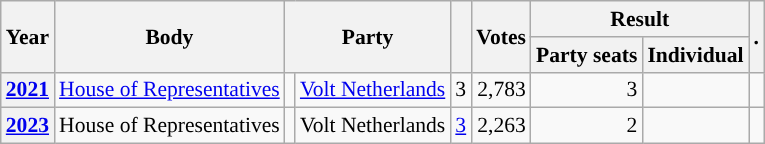<table class="wikitable plainrowheaders sortable" border=2 cellpadding=4 cellspacing=0 style="border: 1px #aaa solid; font-size: 90%; text-align:center;">
<tr>
<th scope="col" rowspan=2>Year</th>
<th scope="col" rowspan=2>Body</th>
<th scope="col" colspan=2 rowspan=2>Party</th>
<th scope="col" rowspan=2></th>
<th scope="col" rowspan=2>Votes</th>
<th scope="colgroup" colspan=2>Result</th>
<th scope="col" rowspan=2 class="unsortable">.</th>
</tr>
<tr>
<th scope="col">Party seats</th>
<th scope="col">Individual</th>
</tr>
<tr>
<th scope="row"><a href='#'>2021</a></th>
<td><a href='#'>House of Representatives</a></td>
<td style="background-color:"></td>
<td><a href='#'>Volt Netherlands</a></td>
<td style=text-align:right>3</td>
<td style=text-align:right>2,783</td>
<td style=text-align:right>3</td>
<td></td>
<td></td>
</tr>
<tr>
<th scope="row"><a href='#'>2023</a></th>
<td>House of Representatives</td>
<td style="background-color:"></td>
<td>Volt Netherlands</td>
<td style=text-align:right><a href='#'>3</a></td>
<td style=text-align:right>2,263</td>
<td style=text-align:right>2</td>
<td></td>
<td></td>
</tr>
</table>
